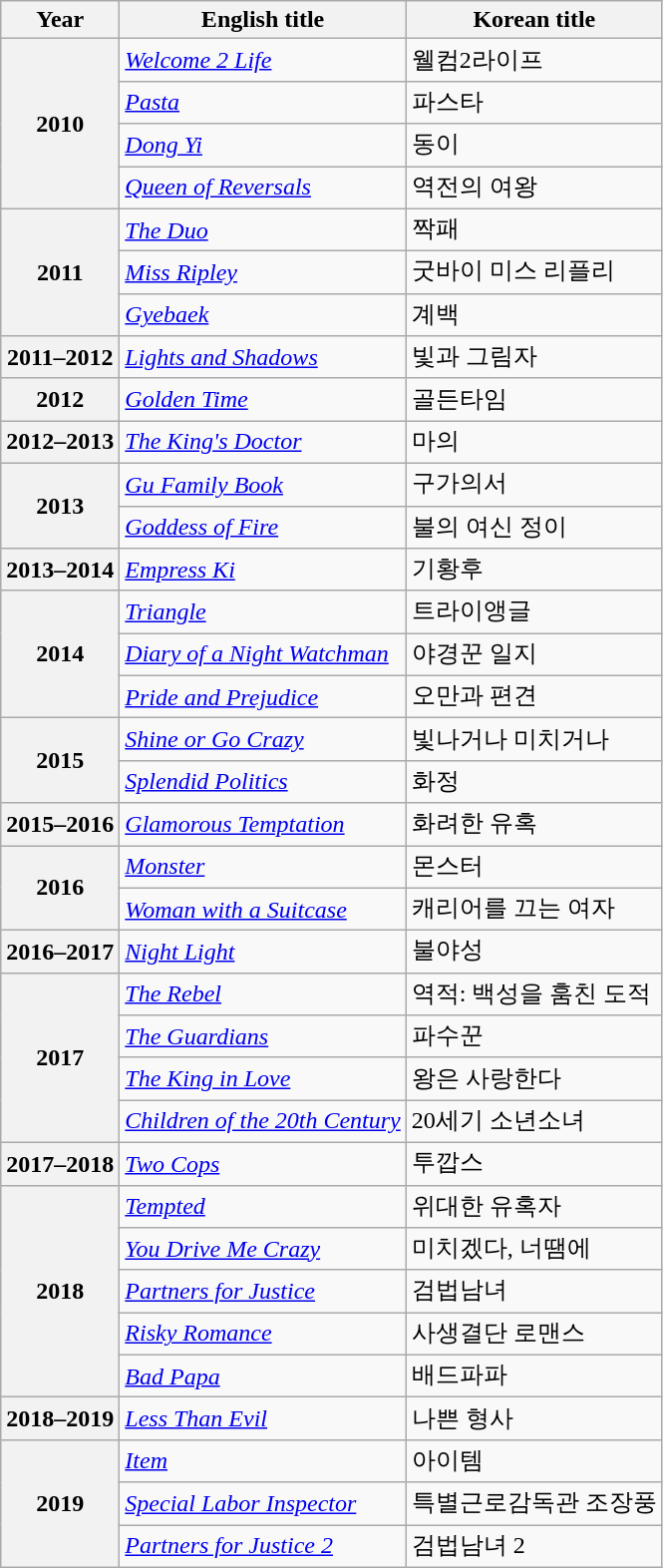<table class="wikitable sortable plainrowheaders">
<tr>
<th scope="col">Year</th>
<th scope="col">English title</th>
<th scope="col">Korean title</th>
</tr>
<tr>
<th scope="row" rowspan="4">2010</th>
<td><em><a href='#'>Welcome 2 Life</a></em></td>
<td>웰컴2라이프</td>
</tr>
<tr>
<td><em><a href='#'>Pasta</a></em></td>
<td>파스타</td>
</tr>
<tr>
<td><em><a href='#'>Dong Yi</a></em></td>
<td>동이</td>
</tr>
<tr>
<td><em><a href='#'>Queen of Reversals</a></em></td>
<td>역전의 여왕</td>
</tr>
<tr>
<th scope="row" rowspan="3">2011</th>
<td><em><a href='#'>The Duo</a></em></td>
<td>짝패</td>
</tr>
<tr>
<td><em><a href='#'>Miss Ripley</a></em></td>
<td>굿바이 미스 리플리</td>
</tr>
<tr>
<td><em><a href='#'>Gyebaek</a></em></td>
<td>계백</td>
</tr>
<tr>
<th scope="row">2011–2012</th>
<td><em><a href='#'>Lights and Shadows</a></em></td>
<td>빛과 그림자</td>
</tr>
<tr>
<th scope="row">2012</th>
<td><em><a href='#'>Golden Time</a></em></td>
<td>골든타임</td>
</tr>
<tr>
<th scope="row">2012–2013</th>
<td><em><a href='#'>The King's Doctor</a></em></td>
<td>마의</td>
</tr>
<tr>
<th scope="row" rowspan="2">2013</th>
<td><em><a href='#'>Gu Family Book</a></em></td>
<td>구가의서</td>
</tr>
<tr>
<td><em><a href='#'>Goddess of Fire</a></em></td>
<td>불의 여신 정이</td>
</tr>
<tr>
<th scope="row">2013–2014</th>
<td><em><a href='#'>Empress Ki</a></em></td>
<td>기황후</td>
</tr>
<tr>
<th scope="row" rowspan="3">2014</th>
<td><em><a href='#'>Triangle</a></em></td>
<td>트라이앵글</td>
</tr>
<tr>
<td><em><a href='#'>Diary of a Night Watchman</a></em></td>
<td>야경꾼 일지</td>
</tr>
<tr>
<td><em><a href='#'>Pride and Prejudice</a></em></td>
<td>오만과 편견</td>
</tr>
<tr>
<th scope="row" rowspan="2">2015</th>
<td><em><a href='#'>Shine or Go Crazy</a></em></td>
<td>빛나거나 미치거나</td>
</tr>
<tr>
<td><em><a href='#'>Splendid Politics</a></em></td>
<td>화정</td>
</tr>
<tr>
<th scope="row">2015–2016</th>
<td><em><a href='#'>Glamorous Temptation</a></em></td>
<td>화려한 유혹</td>
</tr>
<tr>
<th scope="row" rowspan="2">2016</th>
<td><em><a href='#'>Monster</a></em></td>
<td>몬스터</td>
</tr>
<tr>
<td><em><a href='#'>Woman with a Suitcase</a></em></td>
<td>캐리어를 끄는 여자</td>
</tr>
<tr>
<th scope="row">2016–2017</th>
<td><em><a href='#'>Night Light</a></em></td>
<td>불야성</td>
</tr>
<tr>
<th scope="row" rowspan="4">2017</th>
<td><em><a href='#'>The Rebel</a></em></td>
<td>역적: 백성을 훔친 도적</td>
</tr>
<tr>
<td><em><a href='#'>The Guardians</a></em></td>
<td>파수꾼</td>
</tr>
<tr>
<td><em><a href='#'>The King in Love</a></em></td>
<td>왕은 사랑한다</td>
</tr>
<tr>
<td><em><a href='#'>Children of the 20th Century</a></em></td>
<td>20세기 소년소녀</td>
</tr>
<tr>
<th scope="row">2017–2018</th>
<td><em><a href='#'>Two Cops</a></em></td>
<td>투깝스</td>
</tr>
<tr>
<th scope="row" rowspan="5">2018</th>
<td><em><a href='#'>Tempted</a></em></td>
<td>위대한 유혹자</td>
</tr>
<tr>
<td><em><a href='#'>You Drive Me Crazy</a></em></td>
<td>미치겠다, 너땜에</td>
</tr>
<tr>
<td><em><a href='#'>Partners for Justice</a></em></td>
<td>검법남녀</td>
</tr>
<tr>
<td><em><a href='#'>Risky Romance</a></em></td>
<td>사생결단 로맨스</td>
</tr>
<tr>
<td><em><a href='#'>Bad Papa</a></em></td>
<td>배드파파</td>
</tr>
<tr>
<th scope="row">2018–2019</th>
<td><em><a href='#'>Less Than Evil</a></em></td>
<td>나쁜 형사</td>
</tr>
<tr>
<th scope="row" rowspan="3">2019</th>
<td><em><a href='#'>Item</a></em></td>
<td>아이템</td>
</tr>
<tr>
<td><em><a href='#'>Special Labor Inspector</a></em></td>
<td>특별근로감독관 조장풍</td>
</tr>
<tr>
<td><em><a href='#'>Partners for Justice 2</a></em></td>
<td>검법남녀 2</td>
</tr>
</table>
